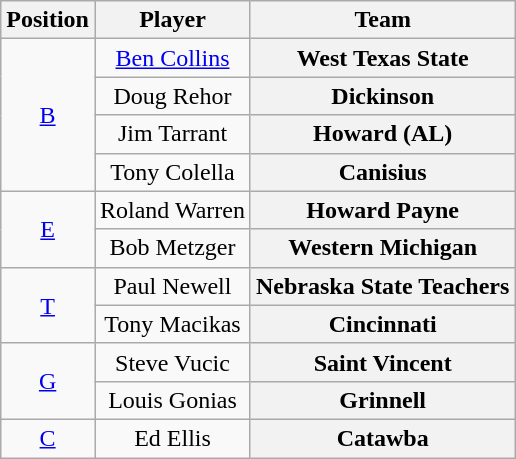<table class="wikitable">
<tr>
<th>Position</th>
<th>Player</th>
<th>Team</th>
</tr>
<tr style="text-align:center;">
<td rowspan="4"><a href='#'>B</a></td>
<td><a href='#'>Ben Collins</a></td>
<th Style = >West Texas State</th>
</tr>
<tr style="text-align:center;">
<td>Doug Rehor</td>
<th Style = >Dickinson</th>
</tr>
<tr style="text-align:center;">
<td>Jim Tarrant</td>
<th Style = >Howard (AL)</th>
</tr>
<tr style="text-align:center;">
<td>Tony Colella</td>
<th Style = >Canisius</th>
</tr>
<tr style="text-align:center;">
<td rowspan="2"><a href='#'>E</a></td>
<td>Roland Warren</td>
<th Style = >Howard Payne</th>
</tr>
<tr style="text-align:center;">
<td>Bob Metzger</td>
<th Style = >Western Michigan</th>
</tr>
<tr style="text-align:center;">
<td rowspan="2"><a href='#'>T</a></td>
<td>Paul Newell</td>
<th Style = >Nebraska State Teachers</th>
</tr>
<tr style="text-align:center;">
<td>Tony Macikas</td>
<th Style = >Cincinnati</th>
</tr>
<tr style="text-align:center;">
<td rowspan="2"><a href='#'>G</a></td>
<td>Steve Vucic</td>
<th Style = >Saint Vincent</th>
</tr>
<tr style="text-align:center;">
<td>Louis Gonias</td>
<th Style = >Grinnell</th>
</tr>
<tr style="text-align:center;">
<td><a href='#'>C</a></td>
<td>Ed Ellis</td>
<th Style = >Catawba</th>
</tr>
</table>
